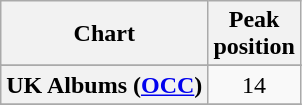<table class="wikitable plainrowheaders sortable" style="text-align:center;" border="1">
<tr>
<th scope="col">Chart</th>
<th scope="col">Peak<br>position</th>
</tr>
<tr>
</tr>
<tr>
</tr>
<tr>
</tr>
<tr>
<th scope="row">UK Albums (<a href='#'>OCC</a>)</th>
<td>14</td>
</tr>
<tr>
</tr>
</table>
